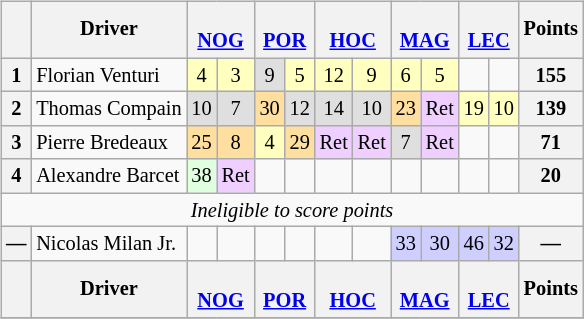<table>
<tr>
<td valign="top"><br><table class="wikitable" style="font-size:85%; text-align:center;">
<tr>
<th></th>
<th>Driver</th>
<th colspan="2"><br><a href='#'>NOG</a></th>
<th colspan="2"><br><a href='#'>POR</a></th>
<th colspan="2"><br><a href='#'>HOC</a></th>
<th colspan="2"><br><a href='#'>MAG</a></th>
<th colspan="2"><br><a href='#'>LEC</a></th>
<th>Points</th>
</tr>
<tr>
<th>1</th>
<td align="left"> Florian Venturi</td>
<td style="background:#ffffbf;">4</td>
<td style="background:#ffffbf;">3</td>
<td style="background:#dfdfdf;">9</td>
<td style="background:#ffffbf;">5</td>
<td style="background:#ffffbf;">12</td>
<td style="background:#ffffbf;">9</td>
<td style="background:#ffffbf;">6</td>
<td style="background:#ffffbf;">5</td>
<td></td>
<td></td>
<th>155</th>
</tr>
<tr>
<th>2</th>
<td align="left"> Thomas Compain</td>
<td style="background:#dfdfdf;">10</td>
<td style="background:#dfdfdf;">7</td>
<td style="background:#ffdf9f;">30</td>
<td style="background:#dfdfdf;">12</td>
<td style="background:#dfdfdf;">14</td>
<td style="background:#dfdfdf;">10</td>
<td style="background:#ffdf9f;">23</td>
<td style="background:#efcfff;">Ret</td>
<td style="background:#ffffbf;">19</td>
<td style="background:#ffffbf;">10</td>
<th>139</th>
</tr>
<tr>
<th>3</th>
<td align="left"> Pierre Bredeaux</td>
<td style="background:#ffdf9f;">25</td>
<td style="background:#ffdf9f;">8</td>
<td style="background:#ffffbf;">4</td>
<td style="background:#ffdf9f;">29</td>
<td style="background:#efcfff;">Ret</td>
<td style="background:#efcfff;">Ret</td>
<td style="background:#dfdfdf;">7</td>
<td style="background:#efcfff;">Ret</td>
<td></td>
<td></td>
<th>71</th>
</tr>
<tr>
<th>4</th>
<td align="left"> Alexandre Barcet</td>
<td style="background:#dfffdf;">38</td>
<td style="background:#efcfff;">Ret</td>
<td></td>
<td></td>
<td></td>
<td></td>
<td></td>
<td></td>
<td></td>
<td></td>
<th>20</th>
</tr>
<tr>
<td colspan=22><em>Ineligible to score points</em></td>
</tr>
<tr>
<th>—</th>
<td align="left"> Nicolas Milan Jr.</td>
<td></td>
<td></td>
<td></td>
<td></td>
<td></td>
<td></td>
<td style="background:#cfcfff;">33</td>
<td style="background:#cfcfff;">30</td>
<td style="background:#cfcfff;">46</td>
<td style="background:#cfcfff;">32</td>
<th>—</th>
</tr>
<tr>
<th></th>
<th>Driver</th>
<th colspan="2"><br><a href='#'>NOG</a></th>
<th colspan="2"><br><a href='#'>POR</a></th>
<th colspan="2"><br><a href='#'>HOC</a></th>
<th colspan="2"><br><a href='#'>MAG</a></th>
<th colspan="2"><br><a href='#'>LEC</a></th>
<th>Points</th>
</tr>
<tr>
</tr>
</table>
</td>
<td valign="top"></td>
</tr>
</table>
